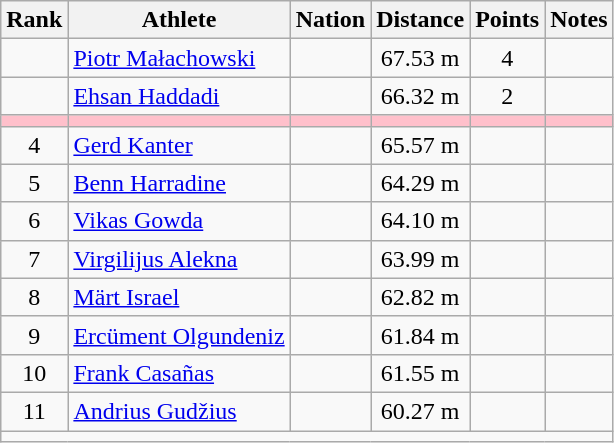<table class="wikitable mw-datatable sortable" style="text-align:center;">
<tr>
<th>Rank</th>
<th>Athlete</th>
<th>Nation</th>
<th>Distance</th>
<th>Points</th>
<th>Notes</th>
</tr>
<tr>
<td></td>
<td align=left><a href='#'>Piotr Małachowski</a></td>
<td align=left></td>
<td>67.53 m</td>
<td>4</td>
<td></td>
</tr>
<tr>
<td></td>
<td align=left><a href='#'>Ehsan Haddadi</a></td>
<td align=left></td>
<td>66.32 m</td>
<td>2</td>
<td></td>
</tr>
<tr bgcolor=pink>
<td></td>
<td align=left></td>
<td align=left></td>
<td></td>
<td></td>
<td></td>
</tr>
<tr>
<td>4</td>
<td align=left><a href='#'>Gerd Kanter</a></td>
<td align=left></td>
<td>65.57 m</td>
<td></td>
<td></td>
</tr>
<tr>
<td>5</td>
<td align=left><a href='#'>Benn Harradine</a></td>
<td align=left></td>
<td>64.29 m</td>
<td></td>
<td></td>
</tr>
<tr>
<td>6</td>
<td align=left><a href='#'>Vikas Gowda</a></td>
<td align=left></td>
<td>64.10 m</td>
<td></td>
<td></td>
</tr>
<tr>
<td>7</td>
<td align=left><a href='#'>Virgilijus Alekna</a></td>
<td align=left></td>
<td>63.99 m</td>
<td></td>
<td></td>
</tr>
<tr>
<td>8</td>
<td align=left><a href='#'>Märt Israel</a></td>
<td align=left></td>
<td>62.82 m</td>
<td></td>
<td></td>
</tr>
<tr>
<td>9</td>
<td align=left><a href='#'>Ercüment Olgundeniz</a></td>
<td align=left></td>
<td>61.84 m</td>
<td></td>
<td></td>
</tr>
<tr>
<td>10</td>
<td align=left><a href='#'>Frank Casañas</a></td>
<td align=left></td>
<td>61.55 m</td>
<td></td>
<td></td>
</tr>
<tr>
<td>11</td>
<td align=left><a href='#'>Andrius Gudžius</a></td>
<td align=left></td>
<td>60.27 m</td>
<td></td>
<td></td>
</tr>
<tr class="sortbottom">
<td colspan=6></td>
</tr>
</table>
